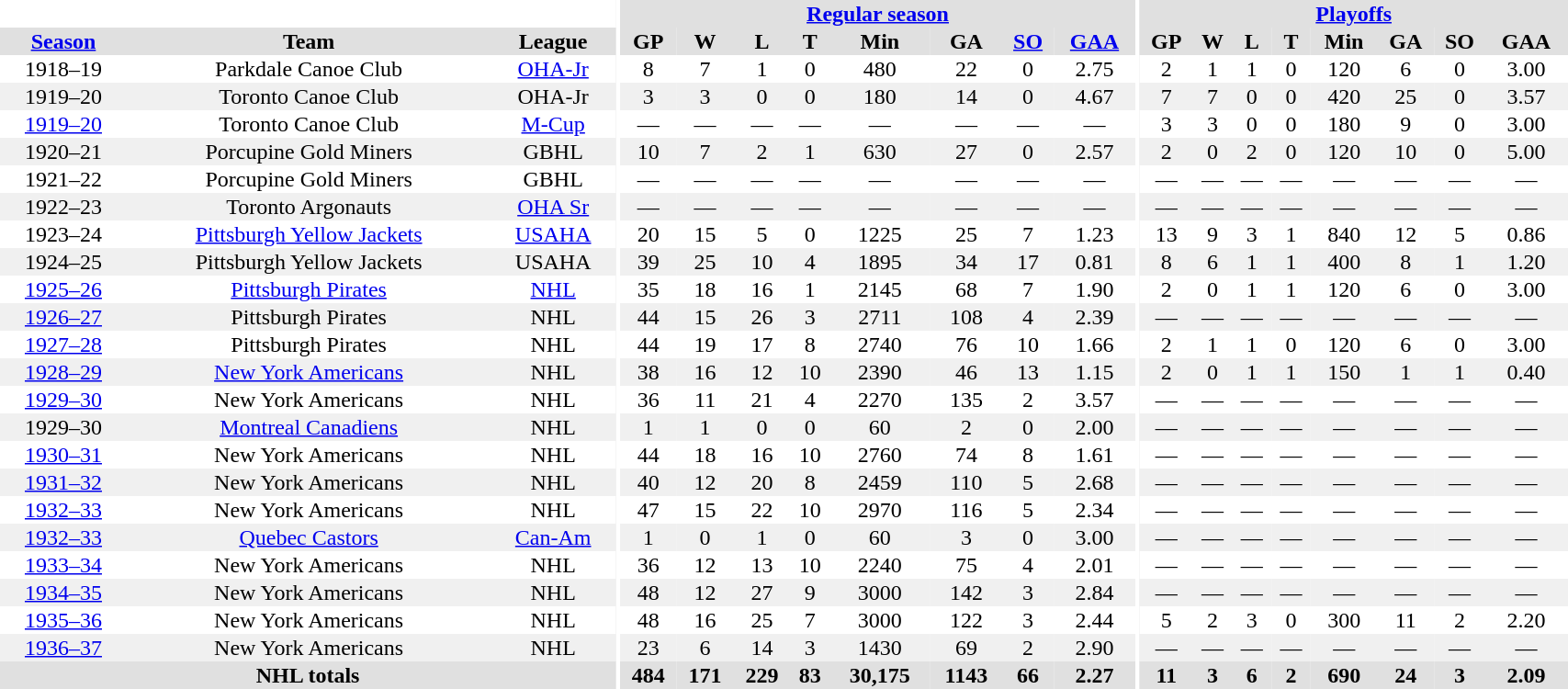<table border="0" cellpadding="1" cellspacing="0" style="width:90%; text-align:center;">
<tr bgcolor="#e0e0e0">
<th colspan="3" bgcolor="#ffffff"></th>
<th rowspan="99" bgcolor="#ffffff"></th>
<th colspan="8" bgcolor="#e0e0e0"><a href='#'>Regular season</a></th>
<th rowspan="99" bgcolor="#ffffff"></th>
<th colspan="8" bgcolor="#e0e0e0"><a href='#'>Playoffs</a></th>
</tr>
<tr bgcolor="#e0e0e0">
<th><a href='#'>Season</a></th>
<th>Team</th>
<th>League</th>
<th>GP</th>
<th>W</th>
<th>L</th>
<th>T</th>
<th>Min</th>
<th>GA</th>
<th><a href='#'>SO</a></th>
<th><a href='#'>GAA</a></th>
<th>GP</th>
<th>W</th>
<th>L</th>
<th>T</th>
<th>Min</th>
<th>GA</th>
<th>SO</th>
<th>GAA</th>
</tr>
<tr>
<td>1918–19</td>
<td>Parkdale Canoe Club</td>
<td><a href='#'>OHA-Jr</a></td>
<td>8</td>
<td>7</td>
<td>1</td>
<td>0</td>
<td>480</td>
<td>22</td>
<td>0</td>
<td>2.75</td>
<td>2</td>
<td>1</td>
<td>1</td>
<td>0</td>
<td>120</td>
<td>6</td>
<td>0</td>
<td>3.00</td>
</tr>
<tr bgcolor="#f0f0f0">
<td>1919–20</td>
<td>Toronto Canoe Club</td>
<td>OHA-Jr</td>
<td>3</td>
<td>3</td>
<td>0</td>
<td>0</td>
<td>180</td>
<td>14</td>
<td>0</td>
<td>4.67</td>
<td>7</td>
<td>7</td>
<td>0</td>
<td>0</td>
<td>420</td>
<td>25</td>
<td>0</td>
<td>3.57</td>
</tr>
<tr>
<td><a href='#'>1919–20</a></td>
<td>Toronto Canoe Club</td>
<td><a href='#'>M-Cup</a></td>
<td>—</td>
<td>—</td>
<td>—</td>
<td>—</td>
<td>—</td>
<td>—</td>
<td>—</td>
<td>—</td>
<td>3</td>
<td>3</td>
<td>0</td>
<td>0</td>
<td>180</td>
<td>9</td>
<td>0</td>
<td>3.00</td>
</tr>
<tr bgcolor="#f0f0f0">
<td>1920–21</td>
<td>Porcupine Gold Miners</td>
<td>GBHL</td>
<td>10</td>
<td>7</td>
<td>2</td>
<td>1</td>
<td>630</td>
<td>27</td>
<td>0</td>
<td>2.57</td>
<td>2</td>
<td>0</td>
<td>2</td>
<td>0</td>
<td>120</td>
<td>10</td>
<td>0</td>
<td>5.00</td>
</tr>
<tr>
<td>1921–22</td>
<td>Porcupine Gold Miners</td>
<td>GBHL</td>
<td>—</td>
<td>—</td>
<td>—</td>
<td>—</td>
<td>—</td>
<td>—</td>
<td>—</td>
<td>—</td>
<td>—</td>
<td>—</td>
<td>—</td>
<td>—</td>
<td>—</td>
<td>—</td>
<td>—</td>
<td>—</td>
</tr>
<tr bgcolor="#f0f0f0">
<td>1922–23</td>
<td>Toronto Argonauts</td>
<td><a href='#'>OHA Sr</a></td>
<td>—</td>
<td>—</td>
<td>—</td>
<td>—</td>
<td>—</td>
<td>—</td>
<td>—</td>
<td>—</td>
<td>—</td>
<td>—</td>
<td>—</td>
<td>—</td>
<td>—</td>
<td>—</td>
<td>—</td>
<td>—</td>
</tr>
<tr>
<td>1923–24</td>
<td><a href='#'>Pittsburgh Yellow Jackets</a></td>
<td><a href='#'>USAHA</a></td>
<td>20</td>
<td>15</td>
<td>5</td>
<td>0</td>
<td>1225</td>
<td>25</td>
<td>7</td>
<td>1.23</td>
<td>13</td>
<td>9</td>
<td>3</td>
<td>1</td>
<td>840</td>
<td>12</td>
<td>5</td>
<td>0.86</td>
</tr>
<tr bgcolor="#f0f0f0">
<td>1924–25</td>
<td>Pittsburgh Yellow Jackets</td>
<td>USAHA</td>
<td>39</td>
<td>25</td>
<td>10</td>
<td>4</td>
<td>1895</td>
<td>34</td>
<td>17</td>
<td>0.81</td>
<td>8</td>
<td>6</td>
<td>1</td>
<td>1</td>
<td>400</td>
<td>8</td>
<td>1</td>
<td>1.20</td>
</tr>
<tr>
<td><a href='#'>1925–26</a></td>
<td><a href='#'>Pittsburgh Pirates</a></td>
<td><a href='#'>NHL</a></td>
<td>35</td>
<td>18</td>
<td>16</td>
<td>1</td>
<td>2145</td>
<td>68</td>
<td>7</td>
<td>1.90</td>
<td>2</td>
<td>0</td>
<td>1</td>
<td>1</td>
<td>120</td>
<td>6</td>
<td>0</td>
<td>3.00</td>
</tr>
<tr bgcolor="#f0f0f0">
<td><a href='#'>1926–27</a></td>
<td>Pittsburgh Pirates</td>
<td>NHL</td>
<td>44</td>
<td>15</td>
<td>26</td>
<td>3</td>
<td>2711</td>
<td>108</td>
<td>4</td>
<td>2.39</td>
<td>—</td>
<td>—</td>
<td>—</td>
<td>—</td>
<td>—</td>
<td>—</td>
<td>—</td>
<td>—</td>
</tr>
<tr>
<td><a href='#'>1927–28</a></td>
<td>Pittsburgh Pirates</td>
<td>NHL</td>
<td>44</td>
<td>19</td>
<td>17</td>
<td>8</td>
<td>2740</td>
<td>76</td>
<td>10</td>
<td>1.66</td>
<td>2</td>
<td>1</td>
<td>1</td>
<td>0</td>
<td>120</td>
<td>6</td>
<td>0</td>
<td>3.00</td>
</tr>
<tr bgcolor="#f0f0f0">
<td><a href='#'>1928–29</a></td>
<td><a href='#'>New York Americans</a></td>
<td>NHL</td>
<td>38</td>
<td>16</td>
<td>12</td>
<td>10</td>
<td>2390</td>
<td>46</td>
<td>13</td>
<td>1.15</td>
<td>2</td>
<td>0</td>
<td>1</td>
<td>1</td>
<td>150</td>
<td>1</td>
<td>1</td>
<td>0.40</td>
</tr>
<tr>
<td><a href='#'>1929–30</a></td>
<td>New York Americans</td>
<td>NHL</td>
<td>36</td>
<td>11</td>
<td>21</td>
<td>4</td>
<td>2270</td>
<td>135</td>
<td>2</td>
<td>3.57</td>
<td>—</td>
<td>—</td>
<td>—</td>
<td>—</td>
<td>—</td>
<td>—</td>
<td>—</td>
<td>—</td>
</tr>
<tr bgcolor="#f0f0f0">
<td>1929–30</td>
<td><a href='#'>Montreal Canadiens</a></td>
<td>NHL</td>
<td>1</td>
<td>1</td>
<td>0</td>
<td>0</td>
<td>60</td>
<td>2</td>
<td>0</td>
<td>2.00</td>
<td>—</td>
<td>—</td>
<td>—</td>
<td>—</td>
<td>—</td>
<td>—</td>
<td>—</td>
<td>—</td>
</tr>
<tr>
<td><a href='#'>1930–31</a></td>
<td>New York Americans</td>
<td>NHL</td>
<td>44</td>
<td>18</td>
<td>16</td>
<td>10</td>
<td>2760</td>
<td>74</td>
<td>8</td>
<td>1.61</td>
<td>—</td>
<td>—</td>
<td>—</td>
<td>—</td>
<td>—</td>
<td>—</td>
<td>—</td>
<td>—</td>
</tr>
<tr bgcolor="#f0f0f0">
<td><a href='#'>1931–32</a></td>
<td>New York Americans</td>
<td>NHL</td>
<td>40</td>
<td>12</td>
<td>20</td>
<td>8</td>
<td>2459</td>
<td>110</td>
<td>5</td>
<td>2.68</td>
<td>—</td>
<td>—</td>
<td>—</td>
<td>—</td>
<td>—</td>
<td>—</td>
<td>—</td>
<td>—</td>
</tr>
<tr>
<td><a href='#'>1932–33</a></td>
<td>New York Americans</td>
<td>NHL</td>
<td>47</td>
<td>15</td>
<td>22</td>
<td>10</td>
<td>2970</td>
<td>116</td>
<td>5</td>
<td>2.34</td>
<td>—</td>
<td>—</td>
<td>—</td>
<td>—</td>
<td>—</td>
<td>—</td>
<td>—</td>
<td>—</td>
</tr>
<tr bgcolor="#f0f0f0">
<td><a href='#'>1932–33</a></td>
<td><a href='#'>Quebec Castors</a></td>
<td><a href='#'>Can-Am</a></td>
<td>1</td>
<td>0</td>
<td>1</td>
<td>0</td>
<td>60</td>
<td>3</td>
<td>0</td>
<td>3.00</td>
<td>—</td>
<td>—</td>
<td>—</td>
<td>—</td>
<td>—</td>
<td>—</td>
<td>—</td>
<td>—</td>
</tr>
<tr>
<td><a href='#'>1933–34</a></td>
<td>New York Americans</td>
<td>NHL</td>
<td>36</td>
<td>12</td>
<td>13</td>
<td>10</td>
<td>2240</td>
<td>75</td>
<td>4</td>
<td>2.01</td>
<td>—</td>
<td>—</td>
<td>—</td>
<td>—</td>
<td>—</td>
<td>—</td>
<td>—</td>
<td>—</td>
</tr>
<tr bgcolor="#f0f0f0">
<td><a href='#'>1934–35</a></td>
<td>New York Americans</td>
<td>NHL</td>
<td>48</td>
<td>12</td>
<td>27</td>
<td>9</td>
<td>3000</td>
<td>142</td>
<td>3</td>
<td>2.84</td>
<td>—</td>
<td>—</td>
<td>—</td>
<td>—</td>
<td>—</td>
<td>—</td>
<td>—</td>
<td>—</td>
</tr>
<tr>
<td><a href='#'>1935–36</a></td>
<td>New York Americans</td>
<td>NHL</td>
<td>48</td>
<td>16</td>
<td>25</td>
<td>7</td>
<td>3000</td>
<td>122</td>
<td>3</td>
<td>2.44</td>
<td>5</td>
<td>2</td>
<td>3</td>
<td>0</td>
<td>300</td>
<td>11</td>
<td>2</td>
<td>2.20</td>
</tr>
<tr bgcolor="#f0f0f0">
<td><a href='#'>1936–37</a></td>
<td>New York Americans</td>
<td>NHL</td>
<td>23</td>
<td>6</td>
<td>14</td>
<td>3</td>
<td>1430</td>
<td>69</td>
<td>2</td>
<td>2.90</td>
<td>—</td>
<td>—</td>
<td>—</td>
<td>—</td>
<td>—</td>
<td>—</td>
<td>—</td>
<td>—</td>
</tr>
<tr bgcolor="#e0e0e0">
<th colspan="3">NHL totals</th>
<th>484</th>
<th>171</th>
<th>229</th>
<th>83</th>
<th>30,175</th>
<th>1143</th>
<th>66</th>
<th>2.27</th>
<th>11</th>
<th>3</th>
<th>6</th>
<th>2</th>
<th>690</th>
<th>24</th>
<th>3</th>
<th>2.09</th>
</tr>
</table>
